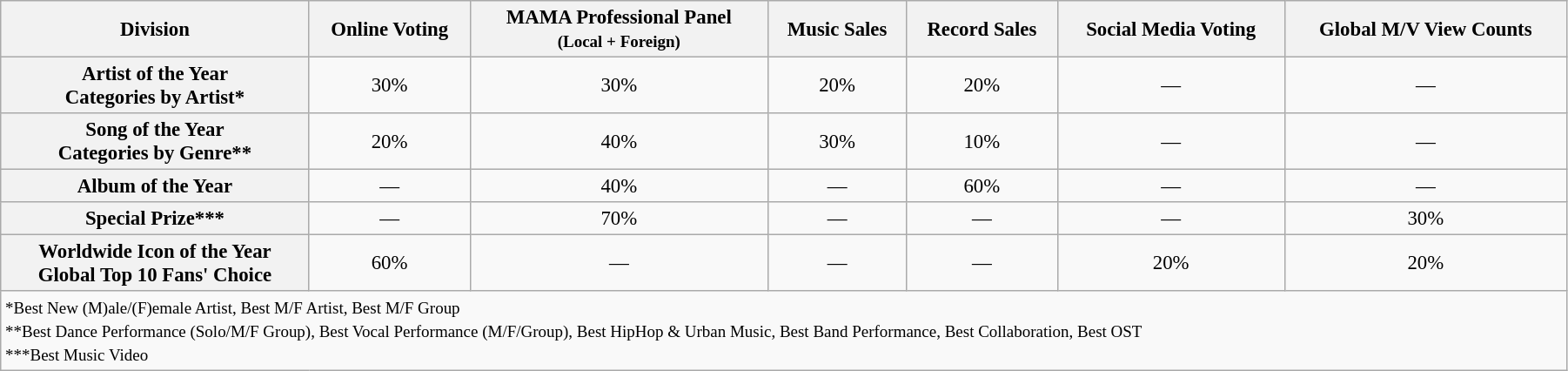<table class="wikitable"  style="width:95%; text-align:center; font-size:95%">
<tr>
<th>Division</th>
<th>Online Voting</th>
<th>MAMA Professional Panel <br><small>(Local + Foreign)</small></th>
<th>Music Sales</th>
<th>Record Sales</th>
<th>Social Media Voting</th>
<th>Global M/V View Counts</th>
</tr>
<tr>
<th>Artist of the Year<br>Categories by Artist*</th>
<td>30%</td>
<td>30%</td>
<td>20%</td>
<td>20%</td>
<td>—</td>
<td>—</td>
</tr>
<tr>
<th>Song of the Year<br>Categories by Genre**</th>
<td>20%</td>
<td>40%</td>
<td>30%</td>
<td>10%</td>
<td>—</td>
<td>—</td>
</tr>
<tr>
<th>Album of the Year</th>
<td>—</td>
<td>40%</td>
<td>—</td>
<td>60%</td>
<td>—</td>
<td>—</td>
</tr>
<tr>
<th>Special Prize***</th>
<td>—</td>
<td>70%</td>
<td>—</td>
<td>—</td>
<td>—</td>
<td>30%</td>
</tr>
<tr>
<th>Worldwide Icon of the Year<br>Global Top 10 Fans' Choice</th>
<td>60%</td>
<td>—</td>
<td>—</td>
<td>—</td>
<td>20%</td>
<td>20%</td>
</tr>
<tr>
<td colspan="7" align="left"><small>*Best New (M)ale/(F)emale Artist, Best M/F Artist, Best M/F Group<br>**Best Dance Performance (Solo/M/F Group), Best Vocal Performance (M/F/Group), Best HipHop & Urban Music, Best Band Performance, Best Collaboration, Best OST<br>***Best Music Video</small></td>
</tr>
</table>
